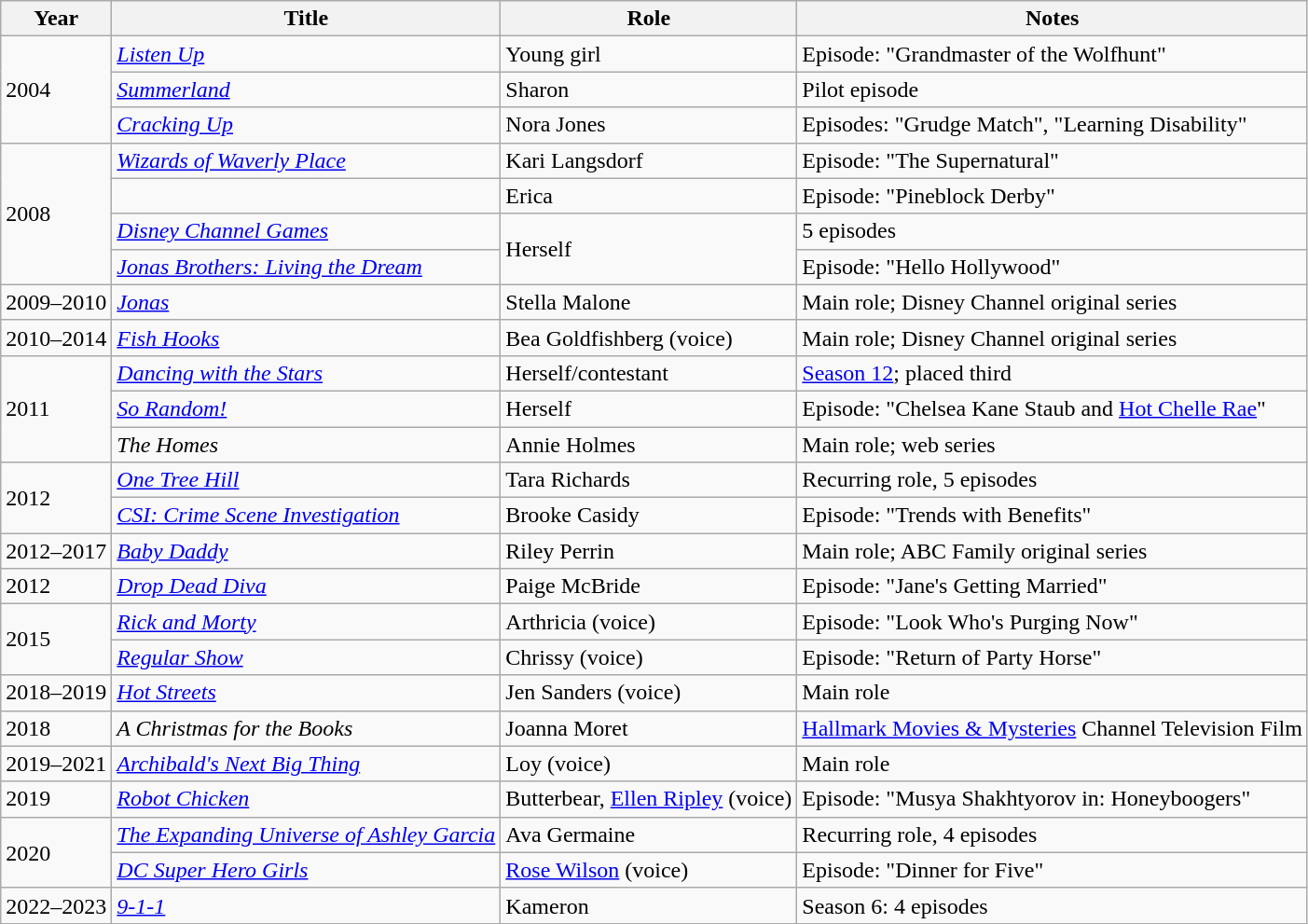<table class="wikitable sortable">
<tr>
<th>Year</th>
<th>Title</th>
<th>Role</th>
<th class="unsortable">Notes</th>
</tr>
<tr>
<td rowspan=3>2004</td>
<td><em><a href='#'>Listen Up</a></em></td>
<td>Young girl</td>
<td>Episode: "Grandmaster of the Wolfhunt"</td>
</tr>
<tr>
<td><em><a href='#'>Summerland</a></em></td>
<td>Sharon</td>
<td>Pilot episode</td>
</tr>
<tr>
<td><em><a href='#'>Cracking Up</a></em></td>
<td>Nora Jones</td>
<td>Episodes: "Grudge Match", "Learning Disability"</td>
</tr>
<tr>
<td rowspan=4>2008</td>
<td><em><a href='#'>Wizards of Waverly Place</a></em></td>
<td>Kari Langsdorf</td>
<td>Episode: "The Supernatural"</td>
</tr>
<tr>
<td><em></em></td>
<td>Erica</td>
<td>Episode: "Pineblock Derby"</td>
</tr>
<tr>
<td><em><a href='#'>Disney Channel Games</a></em></td>
<td rowspan="2">Herself</td>
<td>5 episodes</td>
</tr>
<tr>
<td><em><a href='#'>Jonas Brothers: Living the Dream</a></em></td>
<td>Episode: "Hello Hollywood"</td>
</tr>
<tr>
<td>2009–2010</td>
<td><em><a href='#'>Jonas</a></em></td>
<td>Stella Malone</td>
<td>Main role; Disney Channel original series</td>
</tr>
<tr>
<td>2010–2014</td>
<td><em><a href='#'>Fish Hooks</a></em></td>
<td>Bea Goldfishberg (voice)</td>
<td>Main role; Disney Channel original series</td>
</tr>
<tr>
<td rowspan=3>2011</td>
<td><em><a href='#'>Dancing with the Stars</a></em></td>
<td>Herself/contestant</td>
<td><a href='#'>Season 12</a>; placed third</td>
</tr>
<tr>
<td><em><a href='#'>So Random!</a></em></td>
<td>Herself</td>
<td>Episode: "Chelsea Kane Staub and <a href='#'>Hot Chelle Rae</a>"</td>
</tr>
<tr>
<td><em>The Homes</em></td>
<td>Annie Holmes</td>
<td>Main role; web series</td>
</tr>
<tr>
<td rowspan=2>2012</td>
<td><em><a href='#'>One Tree Hill</a></em></td>
<td>Tara Richards</td>
<td>Recurring role, 5 episodes</td>
</tr>
<tr>
<td><em><a href='#'>CSI: Crime Scene Investigation</a> </em></td>
<td>Brooke Casidy</td>
<td>Episode: "Trends with Benefits"</td>
</tr>
<tr>
<td>2012–2017</td>
<td><em><a href='#'>Baby Daddy</a></em></td>
<td>Riley Perrin</td>
<td>Main role; ABC Family original series</td>
</tr>
<tr>
<td>2012</td>
<td><em><a href='#'>Drop Dead Diva</a></em></td>
<td>Paige McBride</td>
<td>Episode: "Jane's Getting Married"</td>
</tr>
<tr>
<td rowspan=2>2015</td>
<td><em><a href='#'>Rick and Morty</a></em></td>
<td>Arthricia (voice)</td>
<td>Episode: "Look Who's Purging Now"</td>
</tr>
<tr>
<td><em><a href='#'>Regular Show</a></em></td>
<td>Chrissy (voice)</td>
<td>Episode: "Return of Party Horse"</td>
</tr>
<tr>
<td>2018–2019</td>
<td><em><a href='#'>Hot Streets</a></em></td>
<td>Jen Sanders (voice)</td>
<td>Main role</td>
</tr>
<tr>
<td>2018</td>
<td><em>A Christmas for the Books</em></td>
<td>Joanna Moret</td>
<td><a href='#'>Hallmark Movies & Mysteries</a> Channel Television Film</td>
</tr>
<tr>
<td>2019–2021</td>
<td><em><a href='#'>Archibald's Next Big Thing</a></em></td>
<td>Loy (voice)</td>
<td>Main role</td>
</tr>
<tr>
<td>2019</td>
<td><em><a href='#'>Robot Chicken</a></em></td>
<td>Butterbear, <a href='#'>Ellen Ripley</a> (voice)</td>
<td>Episode: "Musya Shakhtyorov in: Honeyboogers"</td>
</tr>
<tr>
<td rowspan=2>2020</td>
<td><em><a href='#'>The Expanding Universe of Ashley Garcia</a></em></td>
<td>Ava Germaine</td>
<td>Recurring role, 4 episodes</td>
</tr>
<tr>
<td><em><a href='#'>DC Super Hero Girls</a></em></td>
<td><a href='#'>Rose Wilson</a> (voice)</td>
<td>Episode: "Dinner for Five"</td>
</tr>
<tr>
<td>2022–2023</td>
<td><em><a href='#'>9-1-1</a></em></td>
<td>Kameron</td>
<td>Season 6: 4 episodes</td>
</tr>
</table>
